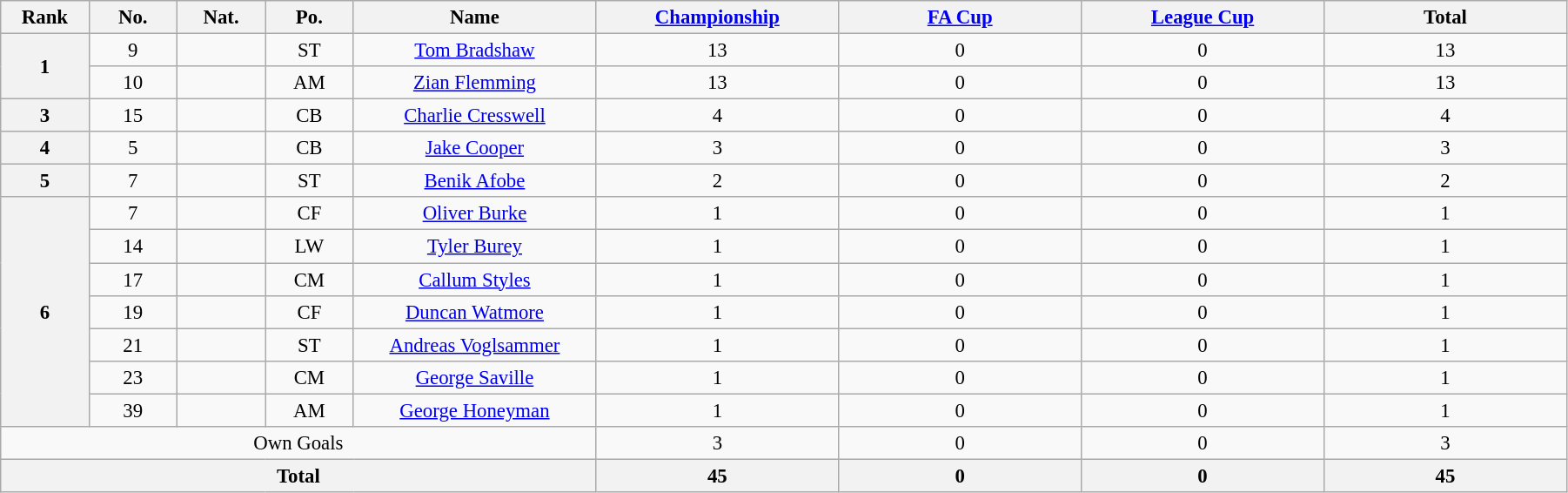<table class="wikitable" style="text-align:center; font-size:95%; width:95%;">
<tr>
<th width=50px>Rank</th>
<th width=50px>No.</th>
<th width=50px>Nat.</th>
<th width=50px>Po.</th>
<th width=150px>Name</th>
<th width=150px><a href='#'>Championship</a></th>
<th width=150px><a href='#'>FA Cup</a></th>
<th width=150px><a href='#'>League Cup</a></th>
<th width=150px>Total</th>
</tr>
<tr>
<th rowspan=2>1</th>
<td>9</td>
<td></td>
<td>ST</td>
<td><a href='#'>Tom Bradshaw</a></td>
<td>13</td>
<td>0</td>
<td>0</td>
<td>13</td>
</tr>
<tr>
<td>10</td>
<td></td>
<td>AM</td>
<td><a href='#'>Zian Flemming</a></td>
<td>13</td>
<td>0</td>
<td>0</td>
<td>13</td>
</tr>
<tr>
<th rowspan=1>3</th>
<td>15</td>
<td></td>
<td>CB</td>
<td><a href='#'>Charlie Cresswell</a></td>
<td>4</td>
<td>0</td>
<td>0</td>
<td>4</td>
</tr>
<tr>
<th rowspan=1>4</th>
<td>5</td>
<td></td>
<td>CB</td>
<td><a href='#'>Jake Cooper</a></td>
<td>3</td>
<td>0</td>
<td>0</td>
<td>3</td>
</tr>
<tr>
<th rowspan=1>5</th>
<td>7</td>
<td></td>
<td>ST</td>
<td><a href='#'>Benik Afobe</a></td>
<td>2</td>
<td>0</td>
<td>0</td>
<td>2</td>
</tr>
<tr>
<th rowspan=7>6</th>
<td>7</td>
<td></td>
<td>CF</td>
<td><a href='#'>Oliver Burke</a></td>
<td>1</td>
<td>0</td>
<td>0</td>
<td>1</td>
</tr>
<tr>
<td>14</td>
<td></td>
<td>LW</td>
<td><a href='#'>Tyler Burey</a></td>
<td>1</td>
<td>0</td>
<td>0</td>
<td>1</td>
</tr>
<tr>
<td>17</td>
<td></td>
<td>CM</td>
<td><a href='#'>Callum Styles</a></td>
<td>1</td>
<td>0</td>
<td>0</td>
<td>1</td>
</tr>
<tr>
<td>19</td>
<td></td>
<td>CF</td>
<td><a href='#'>Duncan Watmore</a></td>
<td>1</td>
<td>0</td>
<td>0</td>
<td>1</td>
</tr>
<tr>
<td>21</td>
<td></td>
<td>ST</td>
<td><a href='#'>Andreas Voglsammer</a></td>
<td>1</td>
<td>0</td>
<td>0</td>
<td>1</td>
</tr>
<tr>
<td>23</td>
<td></td>
<td>CM</td>
<td><a href='#'>George Saville</a></td>
<td>1</td>
<td>0</td>
<td>0</td>
<td>1</td>
</tr>
<tr>
<td>39</td>
<td></td>
<td>AM</td>
<td><a href='#'>George Honeyman</a></td>
<td>1</td>
<td>0</td>
<td>0</td>
<td>1</td>
</tr>
<tr>
<td colspan=5>Own Goals</td>
<td>3</td>
<td>0</td>
<td>0</td>
<td>3</td>
</tr>
<tr>
<th colspan=5>Total</th>
<th>45</th>
<th>0</th>
<th>0</th>
<th>45</th>
</tr>
</table>
